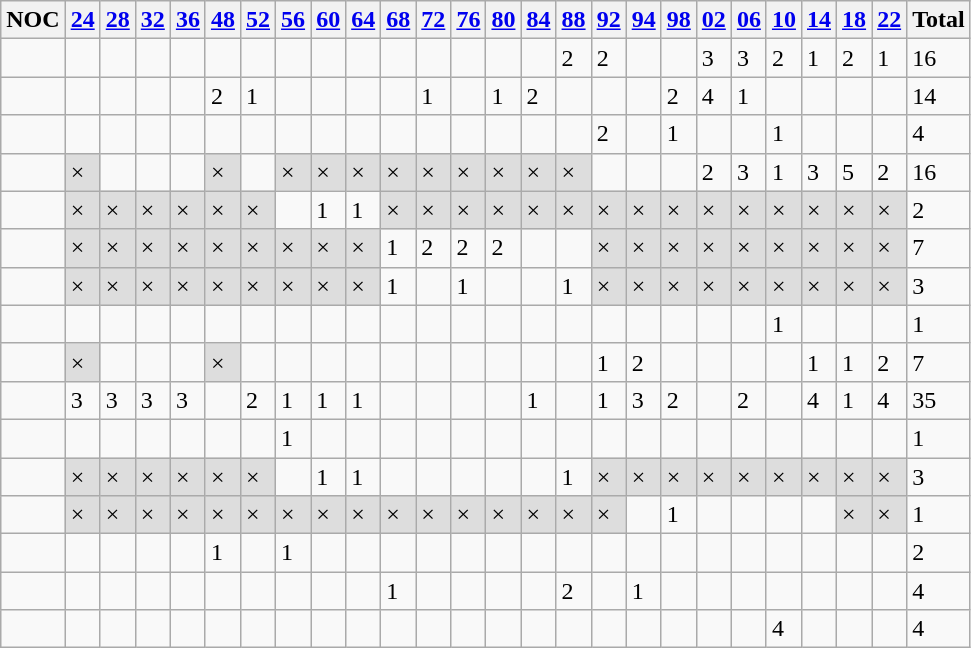<table class=wikitable collapsible autocollapse plainrowheaders>
<tr>
<th>NOC</th>
<th><a href='#'>24</a></th>
<th><a href='#'>28</a></th>
<th><a href='#'>32</a></th>
<th><a href='#'>36</a></th>
<th><a href='#'>48</a></th>
<th><a href='#'>52</a></th>
<th><a href='#'>56</a></th>
<th><a href='#'>60</a></th>
<th><a href='#'>64</a></th>
<th><a href='#'>68</a></th>
<th><a href='#'>72</a></th>
<th><a href='#'>76</a></th>
<th><a href='#'>80</a></th>
<th><a href='#'>84</a></th>
<th><a href='#'>88</a></th>
<th><a href='#'>92</a></th>
<th><a href='#'>94</a></th>
<th><a href='#'>98</a></th>
<th><a href='#'>02</a></th>
<th><a href='#'>06</a></th>
<th><a href='#'>10</a></th>
<th><a href='#'>14</a></th>
<th><a href='#'>18</a></th>
<th><a href='#'>22</a></th>
<th>Total</th>
</tr>
<tr>
<td align=left></td>
<td></td>
<td></td>
<td></td>
<td></td>
<td></td>
<td></td>
<td></td>
<td></td>
<td></td>
<td></td>
<td></td>
<td></td>
<td></td>
<td></td>
<td>2</td>
<td>2</td>
<td></td>
<td></td>
<td>3</td>
<td>3</td>
<td>2</td>
<td>1</td>
<td>2</td>
<td>1</td>
<td>16</td>
</tr>
<tr>
<td align=left></td>
<td></td>
<td></td>
<td></td>
<td></td>
<td>2</td>
<td>1</td>
<td></td>
<td></td>
<td></td>
<td></td>
<td>1</td>
<td></td>
<td>1</td>
<td>2</td>
<td></td>
<td></td>
<td></td>
<td>2</td>
<td>4</td>
<td>1</td>
<td></td>
<td></td>
<td></td>
<td></td>
<td>14</td>
</tr>
<tr>
<td align=left></td>
<td></td>
<td></td>
<td></td>
<td></td>
<td></td>
<td></td>
<td></td>
<td></td>
<td></td>
<td></td>
<td></td>
<td></td>
<td></td>
<td></td>
<td></td>
<td>2</td>
<td></td>
<td>1</td>
<td></td>
<td></td>
<td>1</td>
<td></td>
<td></td>
<td></td>
<td>4</td>
</tr>
<tr>
<td align=left></td>
<td style="background:#ddd">×</td>
<td></td>
<td></td>
<td></td>
<td style="background:#ddd">×</td>
<td></td>
<td style="background:#ddd">×</td>
<td style="background:#ddd">×</td>
<td style="background:#ddd">×</td>
<td style="background:#ddd">×</td>
<td style="background:#ddd">×</td>
<td style="background:#ddd">×</td>
<td style="background:#ddd">×</td>
<td style="background:#ddd">×</td>
<td style="background:#ddd">×</td>
<td></td>
<td></td>
<td></td>
<td>2</td>
<td>3</td>
<td>1</td>
<td>3</td>
<td>5</td>
<td>2</td>
<td>16</td>
</tr>
<tr>
<td align=left></td>
<td style="background:#ddd">×</td>
<td style="background:#ddd">×</td>
<td style="background:#ddd">×</td>
<td style="background:#ddd">×</td>
<td style="background:#ddd">×</td>
<td style="background:#ddd">×</td>
<td></td>
<td>1</td>
<td>1</td>
<td style="background:#ddd">×</td>
<td style="background:#ddd">×</td>
<td style="background:#ddd">×</td>
<td style="background:#ddd">×</td>
<td style="background:#ddd">×</td>
<td style="background:#ddd">×</td>
<td style="background:#ddd">×</td>
<td style="background:#ddd">×</td>
<td style="background:#ddd">×</td>
<td style="background:#ddd">×</td>
<td style="background:#ddd">×</td>
<td style="background:#ddd">×</td>
<td style="background:#ddd">×</td>
<td style="background:#ddd">×</td>
<td style="background:#ddd">×</td>
<td>2</td>
</tr>
<tr>
<td align=left></td>
<td style="background:#ddd">×</td>
<td style="background:#ddd">×</td>
<td style="background:#ddd">×</td>
<td style="background:#ddd">×</td>
<td style="background:#ddd">×</td>
<td style="background:#ddd">×</td>
<td style="background:#ddd">×</td>
<td style="background:#ddd">×</td>
<td style="background:#ddd">×</td>
<td>1</td>
<td>2</td>
<td>2</td>
<td>2</td>
<td></td>
<td></td>
<td style="background:#ddd">×</td>
<td style="background:#ddd">×</td>
<td style="background:#ddd">×</td>
<td style="background:#ddd">×</td>
<td style="background:#ddd">×</td>
<td style="background:#ddd">×</td>
<td style="background:#ddd">×</td>
<td style="background:#ddd">×</td>
<td style="background:#ddd">×</td>
<td>7</td>
</tr>
<tr>
<td align=left></td>
<td style="background:#ddd">×</td>
<td style="background:#ddd">×</td>
<td style="background:#ddd">×</td>
<td style="background:#ddd">×</td>
<td style="background:#ddd">×</td>
<td style="background:#ddd">×</td>
<td style="background:#ddd">×</td>
<td style="background:#ddd">×</td>
<td style="background:#ddd">×</td>
<td>1</td>
<td></td>
<td>1</td>
<td></td>
<td></td>
<td>1</td>
<td style="background:#ddd">×</td>
<td style="background:#ddd">×</td>
<td style="background:#ddd">×</td>
<td style="background:#ddd">×</td>
<td style="background:#ddd">×</td>
<td style="background:#ddd">×</td>
<td style="background:#ddd">×</td>
<td style="background:#ddd">×</td>
<td style="background:#ddd">×</td>
<td>3</td>
</tr>
<tr>
<td align=left></td>
<td></td>
<td></td>
<td></td>
<td></td>
<td></td>
<td></td>
<td></td>
<td></td>
<td></td>
<td></td>
<td></td>
<td></td>
<td></td>
<td></td>
<td></td>
<td></td>
<td></td>
<td></td>
<td></td>
<td></td>
<td>1</td>
<td></td>
<td></td>
<td></td>
<td>1</td>
</tr>
<tr>
<td align=left></td>
<td style="background:#ddd">×</td>
<td></td>
<td></td>
<td></td>
<td style="background:#ddd">×</td>
<td></td>
<td></td>
<td></td>
<td></td>
<td></td>
<td></td>
<td></td>
<td></td>
<td></td>
<td></td>
<td>1</td>
<td>2</td>
<td></td>
<td></td>
<td></td>
<td></td>
<td>1</td>
<td>1</td>
<td>2</td>
<td>7</td>
</tr>
<tr>
<td align=left></td>
<td>3</td>
<td>3</td>
<td>3</td>
<td>3</td>
<td></td>
<td>2</td>
<td>1</td>
<td>1</td>
<td>1</td>
<td></td>
<td></td>
<td></td>
<td></td>
<td>1</td>
<td></td>
<td>1</td>
<td>3</td>
<td>2</td>
<td></td>
<td>2</td>
<td></td>
<td>4</td>
<td>1</td>
<td>4</td>
<td>35</td>
</tr>
<tr>
<td align=left></td>
<td></td>
<td></td>
<td></td>
<td></td>
<td></td>
<td></td>
<td>1</td>
<td></td>
<td></td>
<td></td>
<td></td>
<td></td>
<td></td>
<td></td>
<td></td>
<td></td>
<td></td>
<td></td>
<td></td>
<td></td>
<td></td>
<td></td>
<td></td>
<td></td>
<td>1</td>
</tr>
<tr>
<td align=left></td>
<td style="background:#ddd">×</td>
<td style="background:#ddd">×</td>
<td style="background:#ddd">×</td>
<td style="background:#ddd">×</td>
<td style="background:#ddd">×</td>
<td style="background:#ddd">×</td>
<td></td>
<td>1</td>
<td>1</td>
<td></td>
<td></td>
<td></td>
<td></td>
<td></td>
<td>1</td>
<td style="background:#ddd">×</td>
<td style="background:#ddd">×</td>
<td style="background:#ddd">×</td>
<td style="background:#ddd">×</td>
<td style="background:#ddd">×</td>
<td style="background:#ddd">×</td>
<td style="background:#ddd">×</td>
<td style="background:#ddd">×</td>
<td style="background:#ddd">×</td>
<td>3</td>
</tr>
<tr>
<td align=left></td>
<td style="background:#ddd">×</td>
<td style="background:#ddd">×</td>
<td style="background:#ddd">×</td>
<td style="background:#ddd">×</td>
<td style="background:#ddd">×</td>
<td style="background:#ddd">×</td>
<td style="background:#ddd">×</td>
<td style="background:#ddd">×</td>
<td style="background:#ddd">×</td>
<td style="background:#ddd">×</td>
<td style="background:#ddd">×</td>
<td style="background:#ddd">×</td>
<td style="background:#ddd">×</td>
<td style="background:#ddd">×</td>
<td style="background:#ddd">×</td>
<td style="background:#ddd">×</td>
<td></td>
<td>1</td>
<td></td>
<td></td>
<td></td>
<td></td>
<td style="background:#ddd">×</td>
<td style="background:#ddd">×</td>
<td>1</td>
</tr>
<tr>
<td align=left></td>
<td></td>
<td></td>
<td></td>
<td></td>
<td>1</td>
<td></td>
<td>1</td>
<td></td>
<td></td>
<td></td>
<td></td>
<td></td>
<td></td>
<td></td>
<td></td>
<td></td>
<td></td>
<td></td>
<td></td>
<td></td>
<td></td>
<td></td>
<td></td>
<td></td>
<td>2</td>
</tr>
<tr>
<td align=left></td>
<td></td>
<td></td>
<td></td>
<td></td>
<td></td>
<td></td>
<td></td>
<td></td>
<td></td>
<td>1</td>
<td></td>
<td></td>
<td></td>
<td></td>
<td>2</td>
<td></td>
<td>1</td>
<td></td>
<td></td>
<td></td>
<td></td>
<td></td>
<td></td>
<td></td>
<td>4</td>
</tr>
<tr>
<td align=left></td>
<td></td>
<td></td>
<td></td>
<td></td>
<td></td>
<td></td>
<td></td>
<td></td>
<td></td>
<td></td>
<td></td>
<td></td>
<td></td>
<td></td>
<td></td>
<td></td>
<td></td>
<td></td>
<td></td>
<td></td>
<td>4</td>
<td></td>
<td></td>
<td></td>
<td>4</td>
</tr>
</table>
